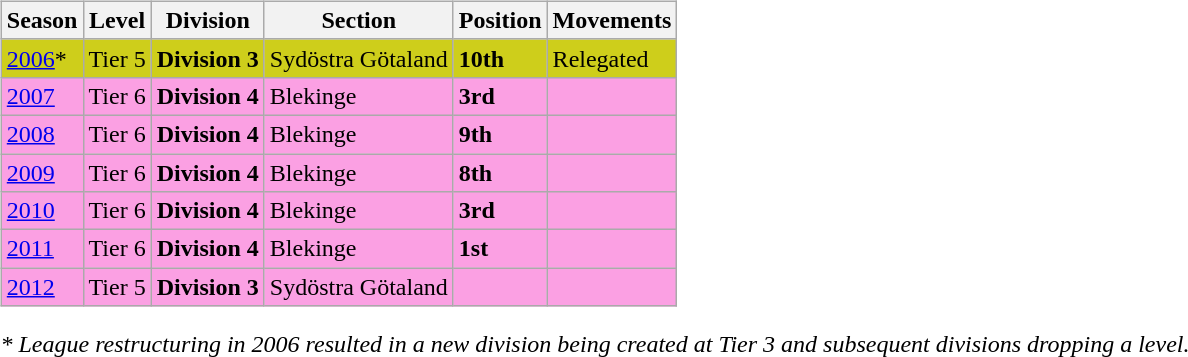<table>
<tr>
<td valign="top" width=0%><br><table class="wikitable">
<tr style="background:#f0f6fa;">
<th><strong>Season</strong></th>
<th><strong>Level</strong></th>
<th><strong>Division</strong></th>
<th><strong>Section</strong></th>
<th><strong>Position</strong></th>
<th><strong>Movements</strong></th>
</tr>
<tr>
<td style="background:#CECE1B;"><a href='#'>2006</a>*</td>
<td style="background:#CECE1B;">Tier 5</td>
<td style="background:#CECE1B;"><strong>Division 3</strong></td>
<td style="background:#CECE1B;">Sydöstra Götaland</td>
<td style="background:#CECE1B;"><strong>10th</strong></td>
<td style="background:#CECE1B;">Relegated</td>
</tr>
<tr>
<td style="background:#FBA0E3;"><a href='#'>2007</a></td>
<td style="background:#FBA0E3;">Tier 6</td>
<td style="background:#FBA0E3;"><strong>Division 4</strong></td>
<td style="background:#FBA0E3;">Blekinge</td>
<td style="background:#FBA0E3;"><strong>3rd</strong></td>
<td style="background:#FBA0E3;"></td>
</tr>
<tr>
<td style="background:#FBA0E3;"><a href='#'>2008</a></td>
<td style="background:#FBA0E3;">Tier 6</td>
<td style="background:#FBA0E3;"><strong>Division 4</strong></td>
<td style="background:#FBA0E3;">Blekinge</td>
<td style="background:#FBA0E3;"><strong>9th</strong></td>
<td style="background:#FBA0E3;"></td>
</tr>
<tr>
<td style="background:#FBA0E3;"><a href='#'>2009</a></td>
<td style="background:#FBA0E3;">Tier 6</td>
<td style="background:#FBA0E3;"><strong>Division 4</strong></td>
<td style="background:#FBA0E3;">Blekinge</td>
<td style="background:#FBA0E3;"><strong>8th</strong></td>
<td style="background:#FBA0E3;"></td>
</tr>
<tr>
<td style="background:#FBA0E3;"><a href='#'>2010</a></td>
<td style="background:#FBA0E3;">Tier 6</td>
<td style="background:#FBA0E3;"><strong>Division 4</strong></td>
<td style="background:#FBA0E3;">Blekinge</td>
<td style="background:#FBA0E3;"><strong>3rd</strong></td>
<td style="background:#FBA0E3;"></td>
</tr>
<tr>
<td style="background:#FBA0E3;"><a href='#'>2011</a></td>
<td style="background:#FBA0E3;">Tier 6</td>
<td style="background:#FBA0E3;"><strong>Division 4</strong></td>
<td style="background:#FBA0E3;">Blekinge</td>
<td style="background:#FBA0E3;"><strong>1st</strong></td>
<td style="background:#FBA0E3;"></td>
</tr>
<tr>
<td style="background:#FBA0E3;"><a href='#'>2012</a></td>
<td style="background:#FBA0E3;">Tier 5</td>
<td style="background:#FBA0E3;"><strong>Division 3</strong></td>
<td style="background:#FBA0E3;">Sydöstra Götaland</td>
<td style="background:#FBA0E3;"></td>
<td style="background:#FBA0E3;"></td>
</tr>
</table>
<em>* League restructuring in 2006 resulted in a new division being created at Tier 3 and subsequent divisions dropping a level.</em></td>
</tr>
</table>
